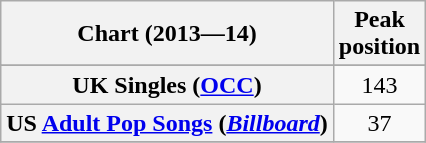<table class="wikitable plainrowheaders sortable">
<tr>
<th>Chart (2013—14)</th>
<th>Peak<br>position</th>
</tr>
<tr>
</tr>
<tr>
</tr>
<tr>
</tr>
<tr>
</tr>
<tr>
<th scope="row">UK Singles (<a href='#'>OCC</a>)</th>
<td style="text-align:center;">143</td>
</tr>
<tr>
<th scope="row">US <a href='#'>Adult Pop Songs</a> (<em><a href='#'>Billboard</a></em>)</th>
<td style="text-align:center;">37</td>
</tr>
<tr>
</tr>
</table>
